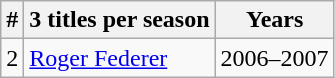<table class=wikitable style="display:inline-table;">
<tr>
<th>#</th>
<th>3 titles per season</th>
<th>Years</th>
</tr>
<tr>
<td>2</td>
<td> <a href='#'>Roger Federer</a></td>
<td>2006–2007</td>
</tr>
</table>
